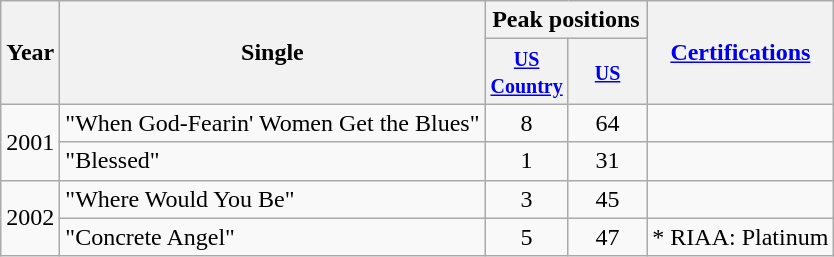<table class="wikitable">
<tr>
<th rowspan="2">Year</th>
<th rowspan="2">Single</th>
<th colspan="2">Peak positions</th>
<th rowspan="2"><a href='#'>Certifications</a></th>
</tr>
<tr>
<th style="width:45px;"><small><a href='#'>US<br>Country</a><br></small></th>
<th style="width:45px;"><small><a href='#'>US</a><br></small></th>
</tr>
<tr>
<td rowspan="2">2001</td>
<td>"When God-Fearin' Women Get the Blues"</td>
<td align="center">8</td>
<td align="center">64</td>
<td></td>
</tr>
<tr>
<td>"Blessed"</td>
<td align="center">1</td>
<td align="center">31</td>
<td></td>
</tr>
<tr>
<td rowspan="2">2002</td>
<td>"Where Would You Be"</td>
<td align="center">3</td>
<td align="center">45</td>
<td></td>
</tr>
<tr>
<td>"Concrete Angel"</td>
<td align="center">5</td>
<td align="center">47</td>
<td>* RIAA: Platinum</td>
</tr>
</table>
